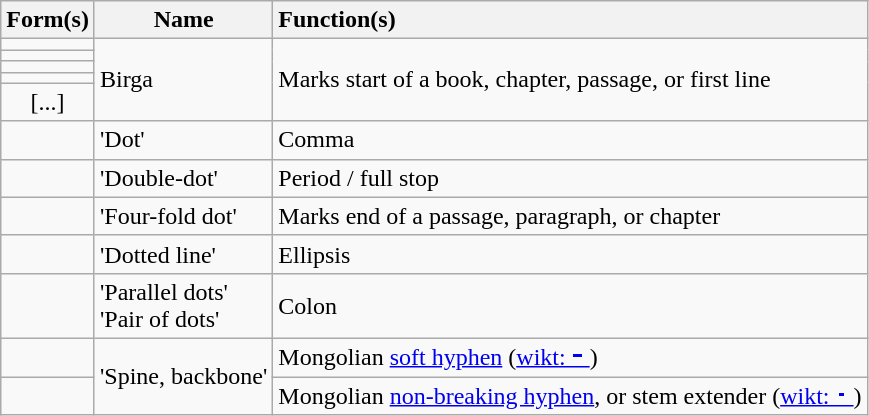<table class="wikitable">
<tr>
<th>Form(s)</th>
<th>Name</th>
<th style="text-align:left;">Function(s)</th>
</tr>
<tr>
<td style="text-align:center;"></td>
<td rowspan="5">Birga</td>
<td rowspan="5">Marks start of a book, chapter, passage, or first line</td>
</tr>
<tr>
<td style="text-align:center;"></td>
</tr>
<tr>
<td style="text-align:center;"></td>
</tr>
<tr>
<td style="text-align:center;"></td>
</tr>
<tr>
<td style="text-align:center;">[...]</td>
</tr>
<tr>
<td style="text-align:center;"></td>
<td>'Dot'</td>
<td>Comma</td>
</tr>
<tr>
<td style="text-align:center;"></td>
<td>'Double-dot'</td>
<td>Period / full stop</td>
</tr>
<tr>
<td style="text-align:center;"></td>
<td>'Four-fold dot'</td>
<td>Marks end of a passage, paragraph, or chapter</td>
</tr>
<tr>
<td style="text-align:center;"></td>
<td>'Dotted line'</td>
<td>Ellipsis</td>
</tr>
<tr>
<td style="text-align:center;"></td>
<td>'Parallel dots'<br>'Pair of dots'</td>
<td>Colon</td>
</tr>
<tr>
<td style="text-align:center;"></td>
<td rowspan="2">'Spine, backbone'</td>
<td>Mongolian <a href='#'>soft hyphen</a> (<a href='#'>wikt:᠆</a>)</td>
</tr>
<tr>
<td style="text-align:center;"></td>
<td>Mongolian <a href='#'>non-breaking hyphen</a>, or stem extender (<a href='#'>wikt:᠊</a>)</td>
</tr>
</table>
